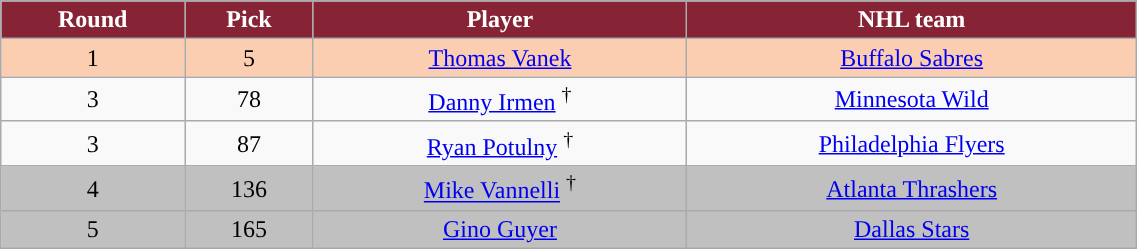<table class="wikitable" width="60%">
<tr>
<th style="color:white; background:#862334; ">Round</th>
<th style="color:white; background:#862334; ">Pick</th>
<th style="color:white; background:#862334; ">Player</th>
<th style="color:white; background:#862334; ">NHL team</th>
</tr>
<tr align="center" bgcolor="FBCEB1">
<td>1</td>
<td>5</td>
<td><a href='#'>Thomas Vanek</a></td>
<td><a href='#'>Buffalo Sabres</a></td>
</tr>
<tr align="center" bgcolor="">
<td>3</td>
<td>78</td>
<td><a href='#'>Danny Irmen</a> <sup>†</sup></td>
<td><a href='#'>Minnesota Wild</a></td>
</tr>
<tr align="center" bgcolor="">
<td>3</td>
<td>87</td>
<td><a href='#'>Ryan Potulny</a> <sup>†</sup></td>
<td><a href='#'>Philadelphia Flyers</a></td>
</tr>
<tr align="center" bgcolor="C0C0C0">
<td>4</td>
<td>136</td>
<td><a href='#'>Mike Vannelli</a> <sup>†</sup></td>
<td><a href='#'>Atlanta Thrashers</a></td>
</tr>
<tr align="center" bgcolor="C0C0C0">
<td>5</td>
<td>165</td>
<td><a href='#'>Gino Guyer</a></td>
<td><a href='#'>Dallas Stars</a></td>
</tr>
</table>
